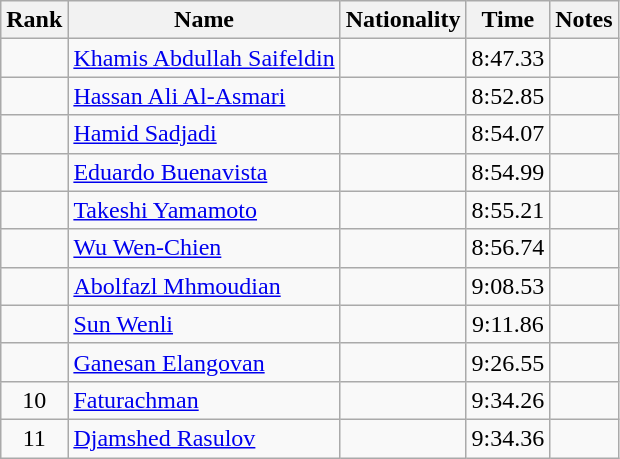<table class="wikitable sortable" style="text-align:center">
<tr>
<th>Rank</th>
<th>Name</th>
<th>Nationality</th>
<th>Time</th>
<th>Notes</th>
</tr>
<tr>
<td></td>
<td align=left><a href='#'>Khamis Abdullah Saifeldin</a></td>
<td align=left></td>
<td>8:47.33</td>
<td></td>
</tr>
<tr>
<td></td>
<td align=left><a href='#'>Hassan Ali Al-Asmari</a></td>
<td align=left></td>
<td>8:52.85</td>
<td></td>
</tr>
<tr>
<td></td>
<td align=left><a href='#'>Hamid Sadjadi</a></td>
<td align=left></td>
<td>8:54.07</td>
<td></td>
</tr>
<tr>
<td></td>
<td align=left><a href='#'>Eduardo Buenavista</a></td>
<td align=left></td>
<td>8:54.99</td>
<td></td>
</tr>
<tr>
<td></td>
<td align=left><a href='#'>Takeshi Yamamoto</a></td>
<td align=left></td>
<td>8:55.21</td>
<td></td>
</tr>
<tr>
<td></td>
<td align=left><a href='#'>Wu Wen-Chien</a></td>
<td align=left></td>
<td>8:56.74</td>
<td></td>
</tr>
<tr>
<td></td>
<td align=left><a href='#'>Abolfazl Mhmoudian</a></td>
<td align=left></td>
<td>9:08.53</td>
<td></td>
</tr>
<tr>
<td></td>
<td align=left><a href='#'>Sun Wenli</a></td>
<td align=left></td>
<td>9:11.86</td>
<td></td>
</tr>
<tr>
<td></td>
<td align=left><a href='#'>Ganesan Elangovan</a></td>
<td align=left></td>
<td>9:26.55</td>
<td></td>
</tr>
<tr>
<td>10</td>
<td align=left><a href='#'>Faturachman</a></td>
<td align=left></td>
<td>9:34.26</td>
<td></td>
</tr>
<tr>
<td>11</td>
<td align=left><a href='#'>Djamshed Rasulov</a></td>
<td align=left></td>
<td>9:34.36</td>
<td></td>
</tr>
</table>
